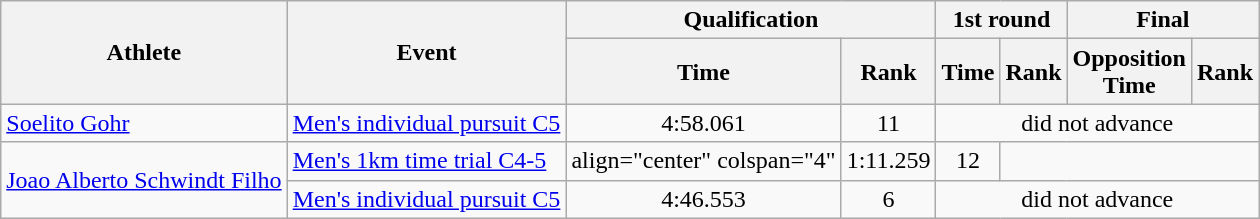<table class=wikitable>
<tr>
<th rowspan="2">Athlete</th>
<th rowspan="2">Event</th>
<th colspan="2">Qualification</th>
<th colspan="2">1st round</th>
<th colspan="2">Final</th>
</tr>
<tr>
<th>Time</th>
<th>Rank</th>
<th>Time</th>
<th>Rank</th>
<th>Opposition<br>Time</th>
<th>Rank</th>
</tr>
<tr>
<td><a href='#'>Soelito Gohr</a></td>
<td><a href='#'>Men's individual pursuit C5</a></td>
<td align="center">4:58.061</td>
<td align="center">11</td>
<td align="center" colspan="4">did not advance</td>
</tr>
<tr>
<td rowspan="2"><a href='#'>Joao Alberto Schwindt Filho</a></td>
<td><a href='#'>Men's 1km time trial C4-5</a></td>
<td>align="center" colspan="4" </td>
<td align="center">1:11.259</td>
<td align="center">12</td>
</tr>
<tr>
<td><a href='#'>Men's individual pursuit C5</a></td>
<td align="center">4:46.553</td>
<td align="center">6</td>
<td align="center" colspan="4">did not advance</td>
</tr>
</table>
